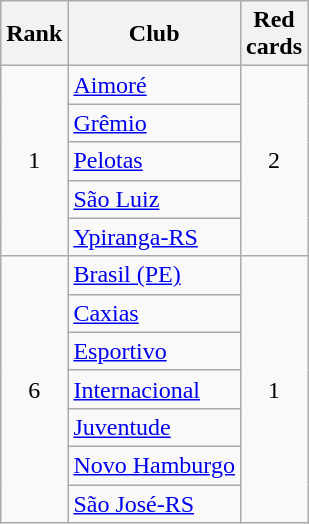<table class="wikitable" style="text-align:center">
<tr>
<th>Rank</th>
<th>Club</th>
<th>Red<br>cards</th>
</tr>
<tr>
<td rowspan=5>1</td>
<td align=left><a href='#'>Aimoré</a></td>
<td rowspan=5>2</td>
</tr>
<tr>
<td align=left><a href='#'>Grêmio</a></td>
</tr>
<tr>
<td align=left><a href='#'>Pelotas</a></td>
</tr>
<tr>
<td align=left><a href='#'>São Luiz</a></td>
</tr>
<tr>
<td align=left><a href='#'>Ypiranga-RS</a></td>
</tr>
<tr>
<td rowspan=7>6</td>
<td align=left><a href='#'>Brasil (PE)</a></td>
<td rowspan=7>1</td>
</tr>
<tr>
<td align=left><a href='#'>Caxias</a></td>
</tr>
<tr>
<td align=left><a href='#'>Esportivo</a></td>
</tr>
<tr>
<td align=left><a href='#'>Internacional</a></td>
</tr>
<tr>
<td align=left><a href='#'>Juventude</a></td>
</tr>
<tr>
<td align=left><a href='#'>Novo Hamburgo</a></td>
</tr>
<tr>
<td align=left><a href='#'>São José-RS</a></td>
</tr>
</table>
